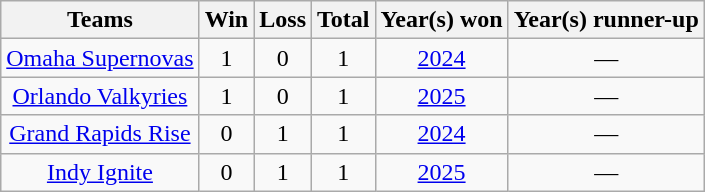<table class="wikitable sortable" style="text-align:center;">
<tr>
<th scope="col">Teams</th>
<th scope="col">Win</th>
<th scope="col">Loss</th>
<th scope="col">Total</th>
<th scope="col">Year(s) won</th>
<th scope="col">Year(s) runner-up</th>
</tr>
<tr>
<td scope="row" style="text-align:center"><a href='#'>Omaha Supernovas</a></td>
<td>1</td>
<td>0</td>
<td>1</td>
<td style="text-align:center"><a href='#'>2024</a></td>
<td>—</td>
</tr>
<tr>
<td scope="row" style="text-align:center"><a href='#'>Orlando Valkyries</a></td>
<td>1</td>
<td>0</td>
<td>1</td>
<td><a href='#'>2025</a></td>
<td style="text-align:center">—</td>
</tr>
<tr>
<td scope="row" style="text-align:center"><a href='#'>Grand Rapids Rise</a></td>
<td>0</td>
<td>1</td>
<td>1</td>
<td style="text-align:center"><a href='#'>2024</a></td>
<td>—</td>
</tr>
<tr>
<td scope="row" style="text-align:center"><a href='#'>Indy Ignite</a></td>
<td>0</td>
<td>1</td>
<td>1</td>
<td><a href='#'>2025</a></td>
<td style="text-align:center">—</td>
</tr>
</table>
